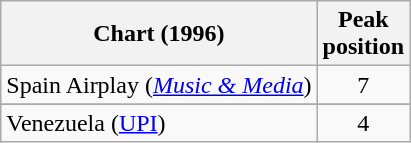<table class="wikitable sortable plainrowheaders">
<tr>
<th scope="col">Chart (1996)</th>
<th scope="col">Peak<br>position</th>
</tr>
<tr>
<td>Spain Airplay (<em><a href='#'>Music & Media</a></em>)</td>
<td style="text-align:center;">7</td>
</tr>
<tr>
</tr>
<tr>
<td>Venezuela (<a href='#'>UPI</a>)</td>
<td style="text-align:center;">4</td>
</tr>
</table>
